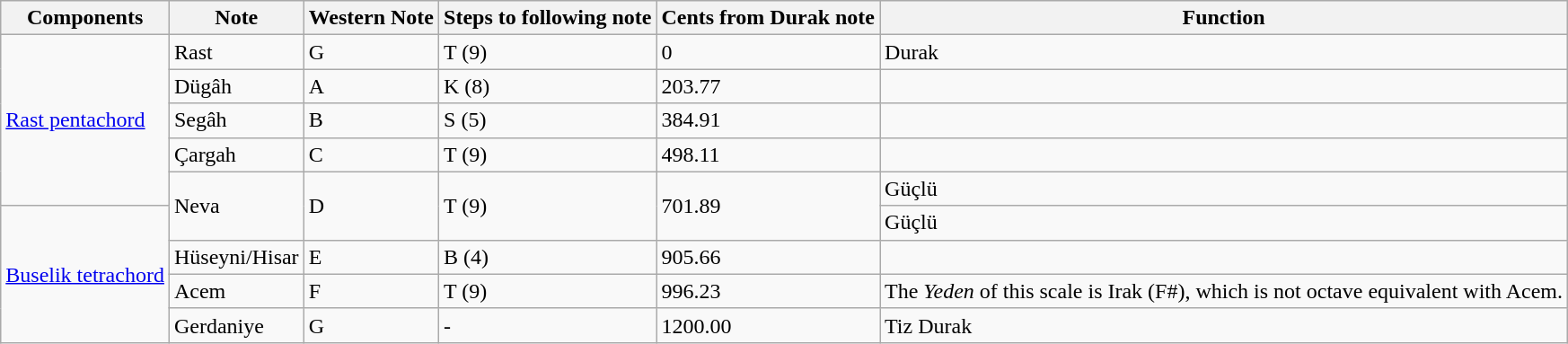<table class="wikitable">
<tr>
<th>Components</th>
<th>Note</th>
<th>Western Note</th>
<th>Steps to following note</th>
<th>Cents from Durak note</th>
<th>Function</th>
</tr>
<tr>
<td rowspan="5"><a href='#'>Rast pentachord</a></td>
<td>Rast</td>
<td>G</td>
<td>T (9)</td>
<td>0</td>
<td>Durak</td>
</tr>
<tr>
<td>Dügâh</td>
<td>A</td>
<td>K (8)</td>
<td>203.77</td>
<td></td>
</tr>
<tr>
<td>Segâh</td>
<td>B</td>
<td>S (5)</td>
<td>384.91</td>
<td></td>
</tr>
<tr>
<td>Çargah</td>
<td>C</td>
<td>T (9)</td>
<td>498.11</td>
<td></td>
</tr>
<tr>
<td rowspan="2">Neva</td>
<td rowspan="2">D</td>
<td rowspan="2">T (9)</td>
<td rowspan="2">701.89</td>
<td>Güçlü</td>
</tr>
<tr>
<td rowspan="4"><a href='#'>Buselik tetrachord</a></td>
<td>Güçlü</td>
</tr>
<tr>
<td>Hüseyni/Hisar</td>
<td>E</td>
<td>B (4)</td>
<td>905.66</td>
<td></td>
</tr>
<tr>
<td>Acem</td>
<td>F</td>
<td>T (9)</td>
<td>996.23</td>
<td>The <em>Yeden</em> of this scale is Irak (F#), which is not octave equivalent with Acem.</td>
</tr>
<tr>
<td>Gerdaniye</td>
<td>G</td>
<td>-</td>
<td>1200.00</td>
<td>Tiz Durak</td>
</tr>
</table>
